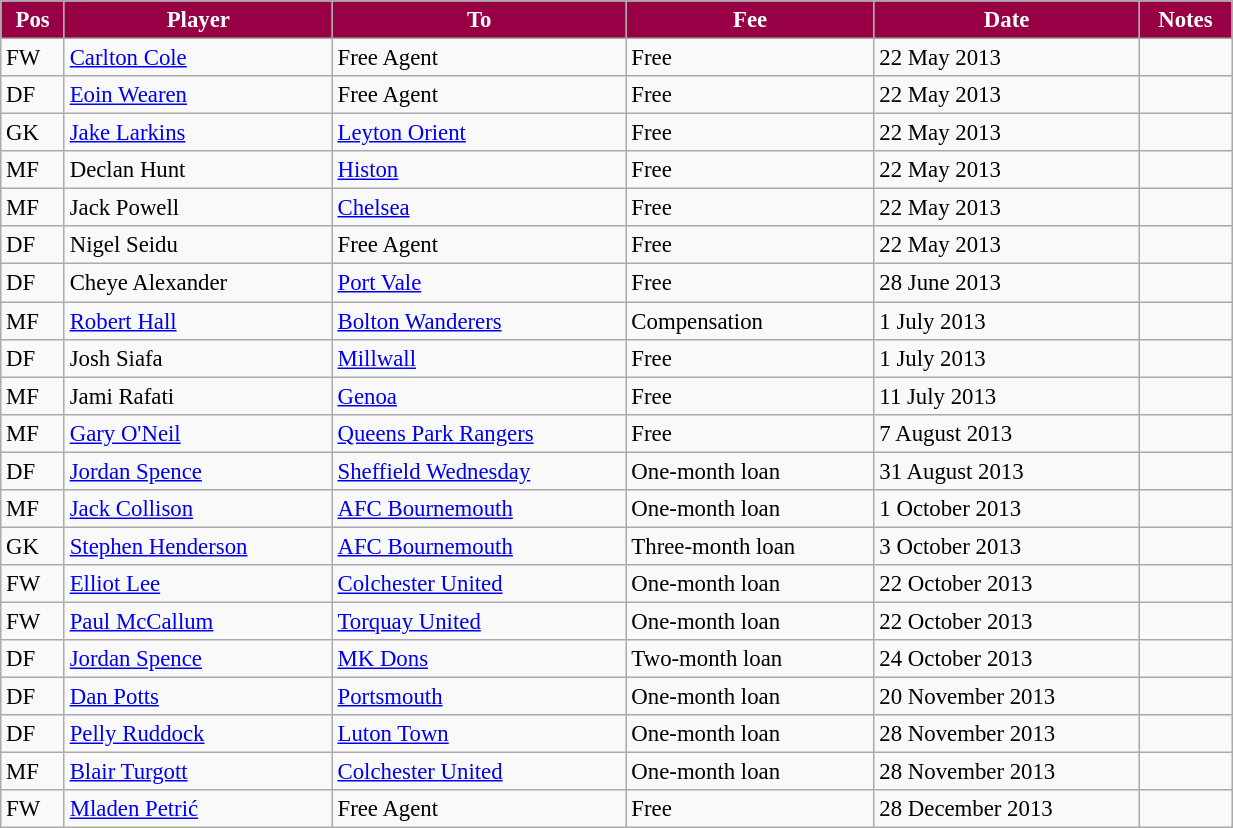<table class="wikitable" style="width:65%; text-align:center; font-size:95%; text-align:left;">
<tr>
<th style="background:#970045; color:white; text-align:center;"><strong>Pos</strong></th>
<th style="background:#970045; color:white; text-align:center;"><strong>Player</strong></th>
<th style="background:#970045; color:white; text-align:center;"><strong>To</strong></th>
<th style="background:#970045; color:white; text-align:center;"><strong>Fee</strong></th>
<th style="background:#970045; color:white; text-align:center;"><strong>Date</strong></th>
<th style="background:#970045; color:white; text-align:center;"><strong>Notes</strong></th>
</tr>
<tr>
<td>FW</td>
<td> <a href='#'>Carlton Cole</a></td>
<td>Free Agent</td>
<td>Free</td>
<td>22 May 2013</td>
<td></td>
</tr>
<tr>
<td>DF</td>
<td> <a href='#'>Eoin Wearen</a></td>
<td>Free Agent</td>
<td>Free</td>
<td>22 May 2013</td>
<td></td>
</tr>
<tr>
<td>GK</td>
<td> <a href='#'>Jake Larkins</a></td>
<td> <a href='#'>Leyton Orient</a></td>
<td>Free</td>
<td>22 May 2013</td>
<td></td>
</tr>
<tr>
<td>MF</td>
<td> Declan Hunt</td>
<td> <a href='#'>Histon</a></td>
<td>Free</td>
<td>22 May 2013</td>
<td></td>
</tr>
<tr>
<td>MF</td>
<td> Jack Powell</td>
<td> <a href='#'>Chelsea</a></td>
<td>Free</td>
<td>22 May 2013</td>
<td></td>
</tr>
<tr>
<td>DF</td>
<td> Nigel Seidu</td>
<td>Free Agent</td>
<td>Free</td>
<td>22 May 2013</td>
<td></td>
</tr>
<tr>
<td>DF</td>
<td> Cheye Alexander</td>
<td> <a href='#'>Port Vale</a></td>
<td>Free</td>
<td>28 June 2013</td>
<td></td>
</tr>
<tr>
<td>MF</td>
<td> <a href='#'>Robert Hall</a></td>
<td> <a href='#'>Bolton Wanderers</a></td>
<td>Compensation</td>
<td>1 July 2013</td>
<td></td>
</tr>
<tr>
<td>DF</td>
<td> Josh Siafa</td>
<td> <a href='#'>Millwall</a></td>
<td>Free</td>
<td>1 July 2013</td>
<td></td>
</tr>
<tr>
<td>MF</td>
<td> Jami Rafati</td>
<td> <a href='#'>Genoa</a></td>
<td>Free</td>
<td>11 July 2013</td>
<td></td>
</tr>
<tr>
<td>MF</td>
<td> <a href='#'>Gary O'Neil</a></td>
<td> <a href='#'>Queens Park Rangers</a></td>
<td>Free</td>
<td>7 August 2013</td>
<td></td>
</tr>
<tr>
<td>DF</td>
<td> <a href='#'>Jordan Spence</a></td>
<td> <a href='#'>Sheffield Wednesday</a></td>
<td>One-month loan</td>
<td>31 August 2013</td>
<td></td>
</tr>
<tr>
<td>MF</td>
<td> <a href='#'>Jack Collison</a></td>
<td> <a href='#'>AFC Bournemouth</a></td>
<td>One-month loan</td>
<td>1 October 2013</td>
<td></td>
</tr>
<tr>
<td>GK</td>
<td> <a href='#'>Stephen Henderson</a></td>
<td> <a href='#'>AFC Bournemouth</a></td>
<td>Three-month loan</td>
<td>3 October 2013</td>
<td></td>
</tr>
<tr>
<td>FW</td>
<td> <a href='#'>Elliot Lee</a></td>
<td> <a href='#'>Colchester United</a></td>
<td>One-month loan</td>
<td>22 October 2013</td>
<td></td>
</tr>
<tr>
<td>FW</td>
<td> <a href='#'>Paul McCallum</a></td>
<td> <a href='#'>Torquay United</a></td>
<td>One-month loan</td>
<td>22 October 2013</td>
<td></td>
</tr>
<tr>
<td>DF</td>
<td> <a href='#'>Jordan Spence</a></td>
<td> <a href='#'>MK Dons</a></td>
<td>Two-month loan</td>
<td>24 October 2013</td>
<td></td>
</tr>
<tr>
<td>DF</td>
<td> <a href='#'>Dan Potts</a></td>
<td> <a href='#'>Portsmouth</a></td>
<td>One-month loan</td>
<td>20 November 2013</td>
<td></td>
</tr>
<tr>
<td>DF</td>
<td> <a href='#'>Pelly Ruddock</a></td>
<td> <a href='#'>Luton Town</a></td>
<td>One-month loan</td>
<td>28 November 2013</td>
<td></td>
</tr>
<tr>
<td>MF</td>
<td> <a href='#'>Blair Turgott</a></td>
<td> <a href='#'>Colchester United</a></td>
<td>One-month loan</td>
<td>28 November 2013</td>
<td></td>
</tr>
<tr>
<td>FW</td>
<td> <a href='#'>Mladen Petrić</a></td>
<td>Free Agent</td>
<td>Free</td>
<td>28 December 2013</td>
<td></td>
</tr>
</table>
